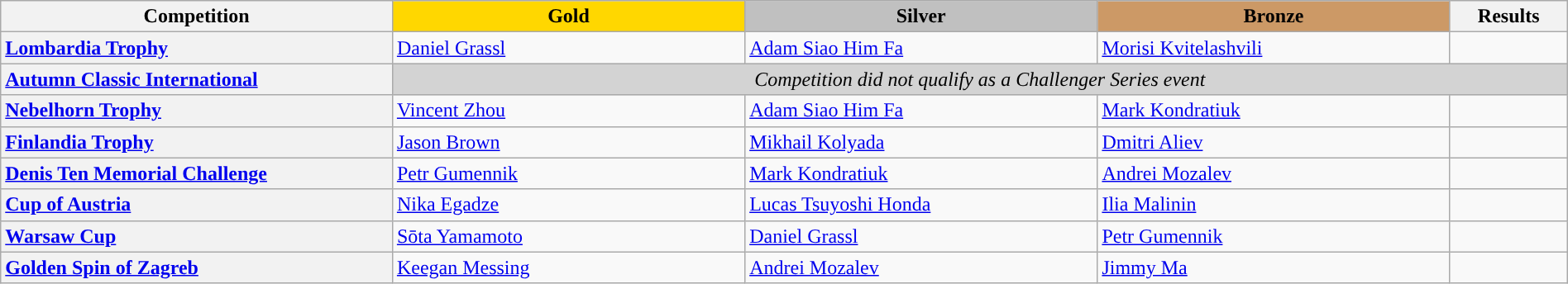<table class="wikitable unsortable" style="text-align:left; width:100%">
<tr>
<th scope="col" style="text-align:center; width:25%;">Competition</th>
<td scope="col" style="text-align:center; width:22.5%; background:gold"><strong>Gold</strong></td>
<td scope="col" style="text-align:center; width:22.5%; background:silver"><strong>Silver</strong></td>
<td scope="col" style="text-align:center; width:22.5%; background:#c96"><strong>Bronze</strong></td>
<th scope="col" style="text-align:center; width:7.5%;">Results</th>
</tr>
<tr>
<th scope="row" style="text-align:left"> <a href='#'>Lombardia Trophy</a></th>
<td> <a href='#'>Daniel Grassl</a></td>
<td> <a href='#'>Adam Siao Him Fa</a></td>
<td> <a href='#'>Morisi Kvitelashvili</a></td>
<td></td>
</tr>
<tr>
<th scope="row" style="text-align:left"> <a href='#'>Autumn Classic International</a></th>
<td colspan="4" style="text-align:center" bgcolor="lightgray"><em>Competition did not qualify as a Challenger Series event</em></td>
</tr>
<tr>
<th scope="row" style="text-align:left"> <a href='#'>Nebelhorn Trophy</a></th>
<td> <a href='#'>Vincent Zhou</a></td>
<td> <a href='#'>Adam Siao Him Fa</a></td>
<td> <a href='#'>Mark Kondratiuk</a></td>
<td></td>
</tr>
<tr>
<th scope="row" style="text-align:left"> <a href='#'>Finlandia Trophy</a></th>
<td> <a href='#'>Jason Brown</a></td>
<td> <a href='#'>Mikhail Kolyada</a></td>
<td> <a href='#'>Dmitri Aliev</a></td>
<td></td>
</tr>
<tr>
<th scope="row" style="text-align:left"> <a href='#'>Denis Ten Memorial Challenge</a></th>
<td> <a href='#'>Petr Gumennik</a></td>
<td> <a href='#'>Mark Kondratiuk</a></td>
<td> <a href='#'>Andrei Mozalev</a></td>
<td></td>
</tr>
<tr>
<th scope="row" style="text-align:left"> <a href='#'>Cup of Austria</a></th>
<td> <a href='#'>Nika Egadze</a></td>
<td> <a href='#'>Lucas Tsuyoshi Honda</a></td>
<td> <a href='#'>Ilia Malinin</a></td>
<td></td>
</tr>
<tr>
<th scope="row" style="text-align:left"> <a href='#'>Warsaw Cup</a></th>
<td> <a href='#'>Sōta Yamamoto</a></td>
<td> <a href='#'>Daniel Grassl</a></td>
<td> <a href='#'>Petr Gumennik</a></td>
<td></td>
</tr>
<tr>
<th scope="row" style="text-align:left"> <a href='#'>Golden Spin of Zagreb</a></th>
<td> <a href='#'>Keegan Messing</a></td>
<td> <a href='#'>Andrei Mozalev</a></td>
<td> <a href='#'>Jimmy Ma</a></td>
<td></td>
</tr>
</table>
